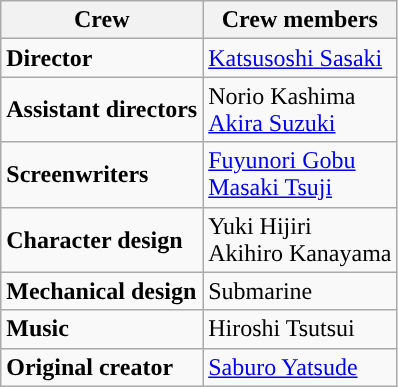<table class="wikitable sortable">
<tr>
<th>Crew</th>
<th>Crew members</th>
</tr>
<tr>
<td><strong>Director</strong></td>
<td><a href='#'>Katsusoshi Sasaki</a></td>
</tr>
<tr>
<td><strong>Assistant directors</strong></td>
<td>Norio Kashima<br><a href='#'>Akira Suzuki</a></td>
</tr>
<tr>
<td><strong>Screenwriters</strong></td>
<td><a href='#'>Fuyunori Gobu</a><br><a href='#'>Masaki Tsuji</a></td>
</tr>
<tr>
<td><strong>Character design</strong></td>
<td>Yuki Hijiri<br>Akihiro Kanayama</td>
</tr>
<tr>
<td><strong>Mechanical design</strong></td>
<td>Submarine</td>
</tr>
<tr>
<td><strong>Music</strong></td>
<td>Hiroshi Tsutsui</td>
</tr>
<tr>
<td><strong>Original creator</strong></td>
<td><a href='#'>Saburo Yatsude</a></td>
</tr>
</table>
